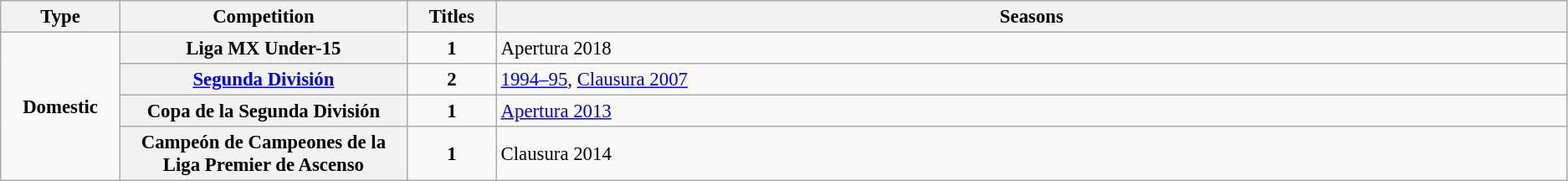<table class="wikitable plainrowheaders" style="font-size:95%; text-align:center;">
<tr>
<th style="width: 1%;">Type</th>
<th style="width: 5%;">Competition</th>
<th style="width: 1%;">Titles</th>
<th style="width: 21%;">Seasons</th>
</tr>
<tr>
<td rowspan="6"><strong>Domestic</strong></td>
<th scope=col>Liga MX Under-15</th>
<td><strong>1</strong></td>
<td align="left">Apertura 2018</td>
</tr>
<tr>
<th scope=col><a href='#'>Segunda División</a></th>
<td><strong>2</strong></td>
<td align="left"><a href='#'>1994–95</a>, <a href='#'>Clausura 2007</a></td>
</tr>
<tr>
<th scope=col>Copa de la Segunda División</th>
<td><strong>1</strong></td>
<td align="left"><a href='#'>Apertura 2013</a></td>
</tr>
<tr>
<th scope=col>Campeón de Campeones de la Liga Premier de Ascenso</th>
<td><strong>1</strong></td>
<td align="left">Clausura 2014</td>
</tr>
</table>
